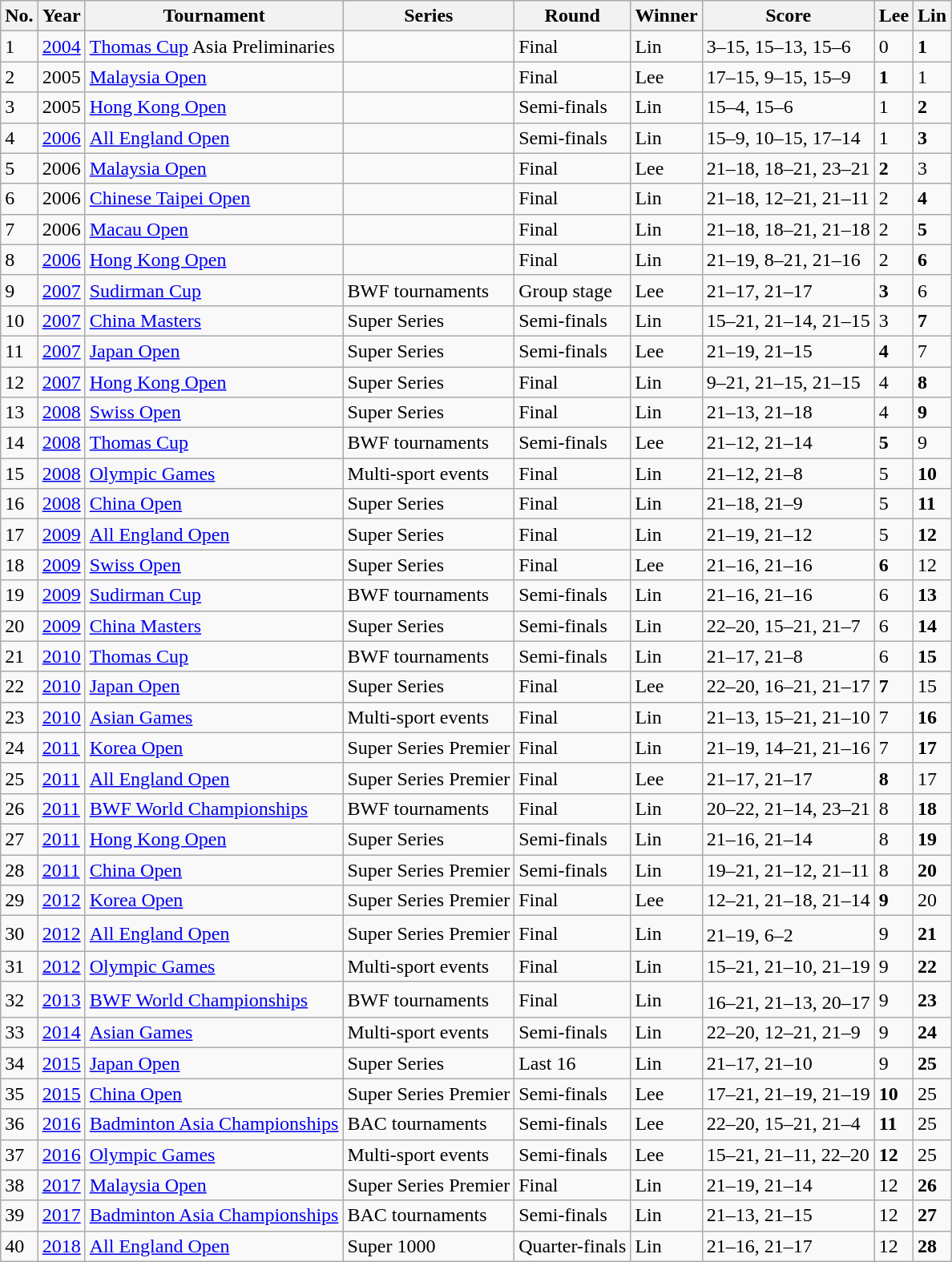<table class="sortable wikitable">
<tr>
<th>No.</th>
<th>Year</th>
<th>Tournament</th>
<th>Series</th>
<th>Round</th>
<th>Winner</th>
<th>Score</th>
<th>Lee</th>
<th>Lin</th>
</tr>
<tr>
<td>1</td>
<td><a href='#'>2004</a></td>
<td><a href='#'>Thomas Cup</a> Asia Preliminaries</td>
<td></td>
<td>Final</td>
<td>Lin</td>
<td>3–15, 15–13, 15–6</td>
<td>0</td>
<td><strong>1</strong></td>
</tr>
<tr>
<td>2</td>
<td>2005</td>
<td><a href='#'>Malaysia Open</a></td>
<td></td>
<td>Final</td>
<td>Lee</td>
<td>17–15, 9–15, 15–9</td>
<td><strong>1</strong></td>
<td>1</td>
</tr>
<tr>
<td>3</td>
<td>2005</td>
<td><a href='#'>Hong Kong Open</a></td>
<td></td>
<td>Semi-finals</td>
<td>Lin</td>
<td>15–4, 15–6</td>
<td>1</td>
<td><strong>2</strong></td>
</tr>
<tr>
<td>4</td>
<td><a href='#'>2006</a></td>
<td><a href='#'>All England Open</a></td>
<td></td>
<td>Semi-finals</td>
<td>Lin</td>
<td>15–9, 10–15, 17–14</td>
<td>1</td>
<td><strong>3</strong></td>
</tr>
<tr>
<td>5</td>
<td>2006</td>
<td><a href='#'>Malaysia Open</a></td>
<td></td>
<td>Final</td>
<td>Lee</td>
<td>21–18, 18–21, 23–21</td>
<td><strong>2</strong></td>
<td>3</td>
</tr>
<tr>
<td>6</td>
<td>2006</td>
<td><a href='#'>Chinese Taipei Open</a></td>
<td></td>
<td>Final</td>
<td>Lin</td>
<td>21–18, 12–21, 21–11</td>
<td>2</td>
<td><strong>4</strong></td>
</tr>
<tr>
<td>7</td>
<td>2006</td>
<td><a href='#'>Macau Open</a></td>
<td></td>
<td>Final</td>
<td>Lin</td>
<td>21–18, 18–21, 21–18</td>
<td>2</td>
<td><strong>5</strong></td>
</tr>
<tr>
<td>8</td>
<td><a href='#'>2006</a></td>
<td><a href='#'>Hong Kong Open</a></td>
<td></td>
<td>Final</td>
<td>Lin</td>
<td>21–19, 8–21, 21–16</td>
<td>2</td>
<td><strong>6</strong></td>
</tr>
<tr>
<td>9</td>
<td><a href='#'>2007</a></td>
<td><a href='#'>Sudirman Cup</a></td>
<td>BWF tournaments</td>
<td>Group stage</td>
<td>Lee</td>
<td>21–17, 21–17</td>
<td><strong>3</strong></td>
<td>6</td>
</tr>
<tr>
<td>10</td>
<td><a href='#'>2007</a></td>
<td><a href='#'>China Masters</a></td>
<td>Super Series</td>
<td>Semi-finals</td>
<td>Lin</td>
<td>15–21, 21–14, 21–15</td>
<td>3</td>
<td><strong>7</strong></td>
</tr>
<tr>
<td>11</td>
<td><a href='#'>2007</a></td>
<td><a href='#'>Japan Open</a></td>
<td>Super Series</td>
<td>Semi-finals</td>
<td>Lee</td>
<td>21–19, 21–15</td>
<td><strong>4</strong></td>
<td>7</td>
</tr>
<tr>
<td>12</td>
<td><a href='#'>2007</a></td>
<td><a href='#'>Hong Kong Open</a></td>
<td>Super Series</td>
<td>Final</td>
<td>Lin</td>
<td>9–21, 21–15, 21–15</td>
<td>4</td>
<td><strong>8</strong></td>
</tr>
<tr>
<td>13</td>
<td><a href='#'>2008</a></td>
<td><a href='#'>Swiss Open</a></td>
<td>Super Series</td>
<td>Final</td>
<td>Lin</td>
<td>21–13, 21–18</td>
<td>4</td>
<td><strong>9</strong></td>
</tr>
<tr>
<td>14</td>
<td><a href='#'>2008</a></td>
<td><a href='#'>Thomas Cup</a></td>
<td>BWF tournaments</td>
<td>Semi-finals</td>
<td>Lee</td>
<td>21–12, 21–14</td>
<td><strong>5</strong></td>
<td>9</td>
</tr>
<tr>
<td>15</td>
<td><a href='#'>2008</a></td>
<td><a href='#'>Olympic Games</a></td>
<td>Multi-sport events</td>
<td>Final</td>
<td>Lin</td>
<td>21–12, 21–8</td>
<td>5</td>
<td><strong>10</strong></td>
</tr>
<tr>
<td>16</td>
<td><a href='#'>2008</a></td>
<td><a href='#'>China Open</a></td>
<td>Super Series</td>
<td>Final</td>
<td>Lin</td>
<td>21–18, 21–9</td>
<td>5</td>
<td><strong>11</strong></td>
</tr>
<tr>
<td>17</td>
<td><a href='#'>2009</a></td>
<td><a href='#'>All England Open</a></td>
<td>Super Series</td>
<td>Final</td>
<td>Lin</td>
<td>21–19, 21–12</td>
<td>5</td>
<td><strong>12</strong></td>
</tr>
<tr>
<td>18</td>
<td><a href='#'>2009</a></td>
<td><a href='#'>Swiss Open</a></td>
<td>Super Series</td>
<td>Final</td>
<td>Lee</td>
<td>21–16, 21–16</td>
<td><strong>6</strong></td>
<td>12</td>
</tr>
<tr>
<td>19</td>
<td><a href='#'>2009</a></td>
<td><a href='#'>Sudirman Cup</a></td>
<td>BWF tournaments</td>
<td>Semi-finals</td>
<td>Lin</td>
<td>21–16, 21–16</td>
<td>6</td>
<td><strong>13</strong></td>
</tr>
<tr>
<td>20</td>
<td><a href='#'>2009</a></td>
<td><a href='#'>China Masters</a></td>
<td>Super Series</td>
<td>Semi-finals</td>
<td>Lin</td>
<td>22–20, 15–21, 21–7</td>
<td>6</td>
<td><strong>14</strong></td>
</tr>
<tr>
<td>21</td>
<td><a href='#'>2010</a></td>
<td><a href='#'>Thomas Cup</a></td>
<td>BWF tournaments</td>
<td>Semi-finals</td>
<td>Lin</td>
<td>21–17, 21–8</td>
<td>6</td>
<td><strong>15</strong></td>
</tr>
<tr>
<td>22</td>
<td><a href='#'>2010</a></td>
<td><a href='#'>Japan Open</a></td>
<td>Super Series</td>
<td>Final</td>
<td>Lee</td>
<td>22–20, 16–21, 21–17</td>
<td><strong>7</strong></td>
<td>15</td>
</tr>
<tr>
<td>23</td>
<td><a href='#'>2010</a></td>
<td><a href='#'>Asian Games</a></td>
<td>Multi-sport events</td>
<td>Final</td>
<td>Lin</td>
<td>21–13, 15–21, 21–10</td>
<td>7</td>
<td><strong>16</strong></td>
</tr>
<tr>
<td>24</td>
<td><a href='#'>2011</a></td>
<td><a href='#'>Korea Open</a></td>
<td>Super Series Premier</td>
<td>Final</td>
<td>Lin</td>
<td>21–19, 14–21, 21–16</td>
<td>7</td>
<td><strong>17</strong></td>
</tr>
<tr>
<td>25</td>
<td><a href='#'>2011</a></td>
<td><a href='#'>All England Open</a></td>
<td>Super Series Premier</td>
<td>Final</td>
<td>Lee</td>
<td>21–17, 21–17</td>
<td><strong>8</strong></td>
<td>17</td>
</tr>
<tr>
<td>26</td>
<td><a href='#'>2011</a></td>
<td><a href='#'>BWF World Championships</a></td>
<td>BWF tournaments</td>
<td>Final</td>
<td>Lin</td>
<td>20–22, 21–14, 23–21</td>
<td>8</td>
<td><strong>18</strong></td>
</tr>
<tr>
<td>27</td>
<td><a href='#'>2011</a></td>
<td><a href='#'>Hong Kong Open</a></td>
<td>Super Series</td>
<td>Semi-finals</td>
<td>Lin</td>
<td>21–16, 21–14</td>
<td>8</td>
<td><strong>19</strong></td>
</tr>
<tr>
<td>28</td>
<td><a href='#'>2011</a></td>
<td><a href='#'>China Open</a></td>
<td>Super Series Premier</td>
<td>Semi-finals</td>
<td>Lin</td>
<td>19–21, 21–12, 21–11</td>
<td>8</td>
<td><strong>20</strong></td>
</tr>
<tr>
<td>29</td>
<td><a href='#'>2012</a></td>
<td><a href='#'>Korea Open</a></td>
<td>Super Series Premier</td>
<td>Final</td>
<td>Lee</td>
<td>12–21, 21–18, 21–14</td>
<td><strong>9</strong></td>
<td>20</td>
</tr>
<tr>
<td>30</td>
<td><a href='#'>2012</a></td>
<td><a href='#'>All England Open</a></td>
<td>Super Series Premier</td>
<td>Final</td>
<td>Lin</td>
<td>21–19, 6–2<sup></sup></td>
<td>9</td>
<td><strong>21</strong></td>
</tr>
<tr>
<td>31</td>
<td><a href='#'>2012</a></td>
<td><a href='#'>Olympic Games</a></td>
<td>Multi-sport events</td>
<td>Final</td>
<td>Lin</td>
<td>15–21, 21–10, 21–19</td>
<td>9</td>
<td><strong>22</strong></td>
</tr>
<tr>
<td>32</td>
<td><a href='#'>2013</a></td>
<td><a href='#'>BWF World Championships</a></td>
<td>BWF tournaments</td>
<td>Final</td>
<td>Lin</td>
<td>16–21, 21–13, 20–17<sup></sup></td>
<td>9</td>
<td><strong>23</strong></td>
</tr>
<tr>
<td>33</td>
<td><a href='#'>2014</a></td>
<td><a href='#'>Asian Games</a></td>
<td>Multi-sport events</td>
<td>Semi-finals</td>
<td>Lin</td>
<td>22–20, 12–21, 21–9</td>
<td>9</td>
<td><strong>24</strong></td>
</tr>
<tr>
<td>34</td>
<td><a href='#'>2015</a></td>
<td><a href='#'>Japan Open</a></td>
<td>Super Series</td>
<td>Last 16</td>
<td>Lin</td>
<td>21–17, 21–10</td>
<td>9</td>
<td><strong>25</strong></td>
</tr>
<tr>
<td>35</td>
<td><a href='#'>2015</a></td>
<td><a href='#'>China Open</a></td>
<td>Super Series Premier</td>
<td>Semi-finals</td>
<td>Lee</td>
<td>17–21, 21–19, 21–19</td>
<td><strong>10</strong></td>
<td>25</td>
</tr>
<tr>
<td>36</td>
<td><a href='#'>2016</a></td>
<td><a href='#'>Badminton Asia Championships</a></td>
<td>BAC tournaments</td>
<td>Semi-finals</td>
<td>Lee</td>
<td>22–20, 15–21, 21–4</td>
<td><strong>11</strong></td>
<td>25</td>
</tr>
<tr>
<td>37</td>
<td><a href='#'>2016</a></td>
<td><a href='#'>Olympic Games</a></td>
<td>Multi-sport events</td>
<td>Semi-finals</td>
<td>Lee</td>
<td>15–21, 21–11, 22–20</td>
<td><strong>12</strong></td>
<td>25</td>
</tr>
<tr>
<td>38</td>
<td><a href='#'>2017</a></td>
<td><a href='#'>Malaysia Open</a></td>
<td>Super Series Premier</td>
<td>Final</td>
<td>Lin</td>
<td>21–19, 21–14</td>
<td>12</td>
<td><strong>26</strong></td>
</tr>
<tr>
<td>39</td>
<td><a href='#'>2017</a></td>
<td><a href='#'>Badminton Asia Championships</a></td>
<td>BAC tournaments</td>
<td>Semi-finals</td>
<td>Lin</td>
<td>21–13, 21–15</td>
<td>12</td>
<td><strong>27</strong></td>
</tr>
<tr>
<td>40</td>
<td><a href='#'>2018</a></td>
<td><a href='#'>All England Open</a></td>
<td>Super 1000</td>
<td>Quarter-finals</td>
<td>Lin</td>
<td>21–16, 21–17</td>
<td>12</td>
<td><strong>28</strong></td>
</tr>
</table>
